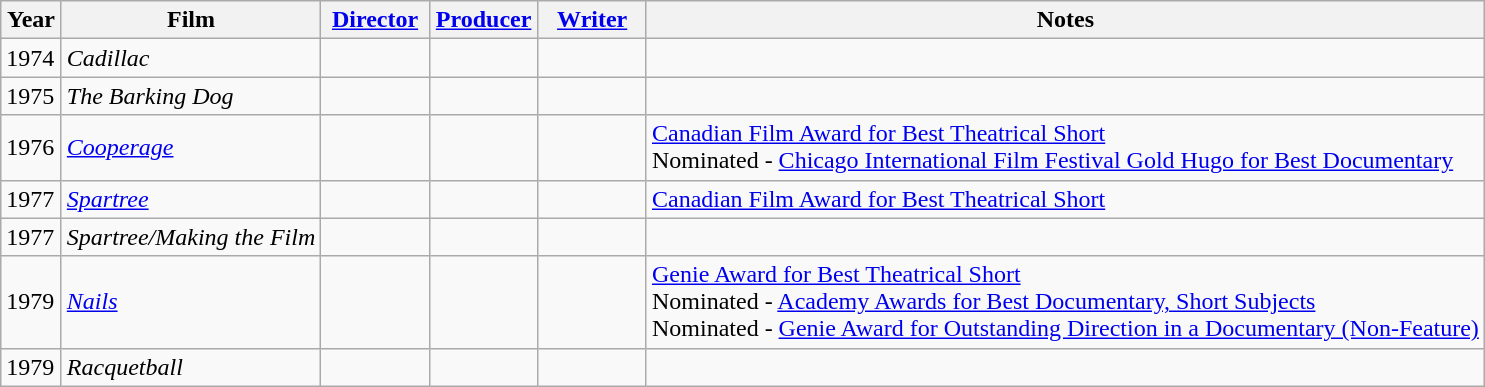<table class="wikitable sortable">
<tr>
<th style="width:33px;">Year</th>
<th>Film</th>
<th style="width:65px;"><a href='#'>Director</a></th>
<th width="65"><a href='#'>Producer</a></th>
<th width="65"><a href='#'>Writer</a></th>
<th>Notes</th>
</tr>
<tr>
<td>1974</td>
<td><em>Cadillac</em></td>
<td></td>
<td></td>
<td></td>
<td></td>
</tr>
<tr>
<td>1975</td>
<td><em>The Barking Dog</em></td>
<td></td>
<td></td>
<td></td>
<td></td>
</tr>
<tr>
<td>1976</td>
<td><em><a href='#'>Cooperage</a></em></td>
<td></td>
<td></td>
<td></td>
<td><a href='#'>Canadian Film Award for Best Theatrical Short</a><br>Nominated - <a href='#'>Chicago International Film Festival Gold Hugo for Best Documentary</a></td>
</tr>
<tr>
<td>1977</td>
<td><em><a href='#'>Spartree</a></em></td>
<td></td>
<td></td>
<td></td>
<td><a href='#'>Canadian Film Award for Best Theatrical Short</a></td>
</tr>
<tr>
<td>1977</td>
<td><em>Spartree/Making the Film</em></td>
<td></td>
<td></td>
<td></td>
<td></td>
</tr>
<tr>
<td>1979</td>
<td><em><a href='#'>Nails</a></em></td>
<td></td>
<td></td>
<td></td>
<td><a href='#'>Genie Award for Best Theatrical Short</a><br>Nominated - <a href='#'>Academy Awards for Best Documentary, Short Subjects</a><br>Nominated - <a href='#'>Genie Award for Outstanding Direction in a Documentary (Non-Feature)</a></td>
</tr>
<tr>
<td>1979</td>
<td><em>Racquetball</em></td>
<td></td>
<td></td>
<td></td>
<td></td>
</tr>
</table>
